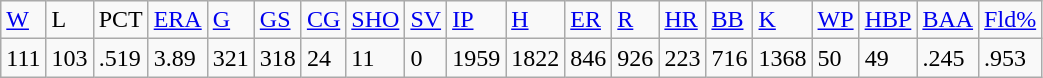<table class="wikitable">
<tr>
<td><a href='#'>W</a></td>
<td>L</td>
<td>PCT</td>
<td><a href='#'>ERA</a></td>
<td><a href='#'>G</a></td>
<td><a href='#'>GS</a></td>
<td><a href='#'>CG</a></td>
<td><a href='#'>SHO</a></td>
<td><a href='#'>SV</a></td>
<td><a href='#'>IP</a></td>
<td><a href='#'>H</a></td>
<td><a href='#'>ER</a></td>
<td><a href='#'>R</a></td>
<td><a href='#'>HR</a></td>
<td><a href='#'>BB</a></td>
<td><a href='#'>K</a></td>
<td><a href='#'>WP</a></td>
<td><a href='#'>HBP</a></td>
<td><a href='#'>BAA</a></td>
<td><a href='#'>Fld%</a></td>
</tr>
<tr>
<td>111</td>
<td>103</td>
<td>.519</td>
<td>3.89</td>
<td>321</td>
<td>318</td>
<td>24</td>
<td>11</td>
<td>0</td>
<td>1959</td>
<td>1822</td>
<td>846</td>
<td>926</td>
<td>223</td>
<td>716</td>
<td>1368</td>
<td>50</td>
<td>49</td>
<td>.245</td>
<td>.953</td>
</tr>
</table>
